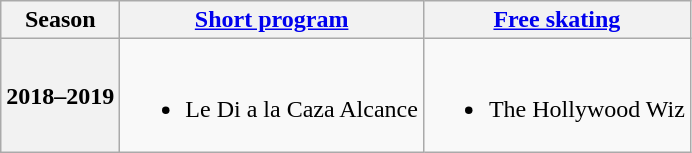<table class=wikitable style=text-align:center>
<tr>
<th>Season</th>
<th><a href='#'>Short program</a></th>
<th><a href='#'>Free skating</a></th>
</tr>
<tr>
<th>2018–2019 <br> </th>
<td><br><ul><li>Le Di a la Caza Alcance<br></li></ul></td>
<td><br><ul><li>The Hollywood Wiz<br></li></ul></td>
</tr>
</table>
